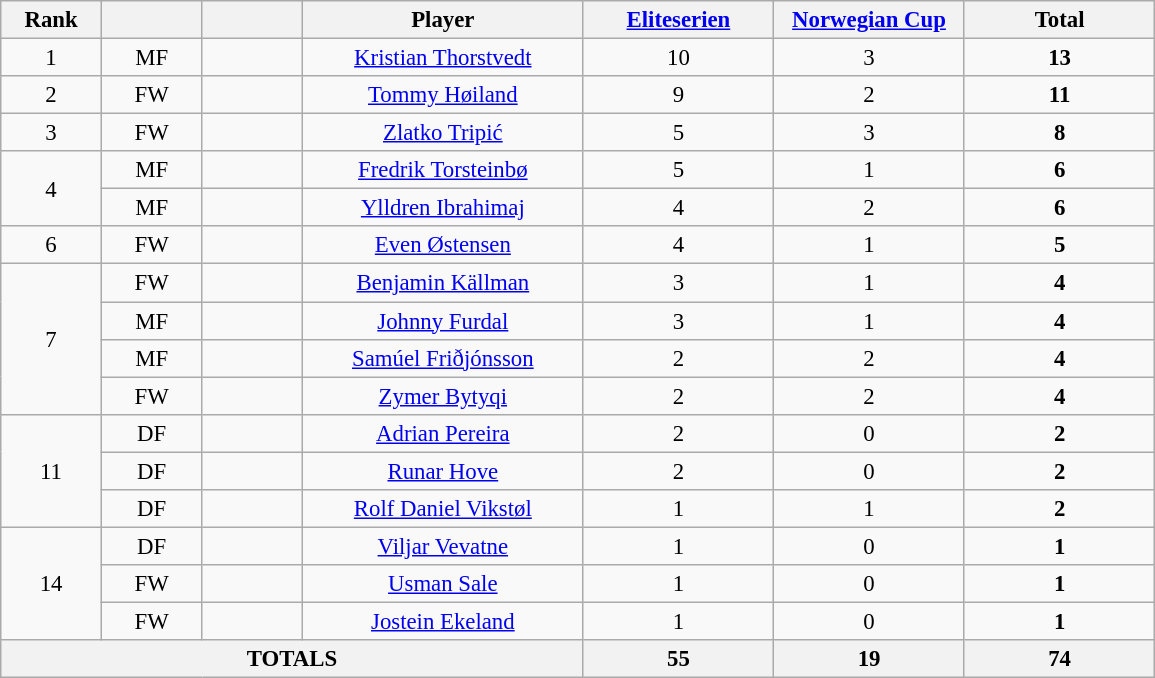<table class="wikitable" style="font-size: 95%; text-align: center;">
<tr>
<th style="width:60px;">Rank</th>
<th style="width:60px;"></th>
<th style="width:60px;"></th>
<th style="width:180px;">Player</th>
<th style="width:120px;"><a href='#'>Eliteserien</a></th>
<th style="width:120px;"><a href='#'>Norwegian Cup</a></th>
<th style="width:120px;">Total</th>
</tr>
<tr>
<td rowspan="1">1</td>
<td>MF</td>
<td></td>
<td><a href='#'>Kristian Thorstvedt</a></td>
<td>10</td>
<td>3</td>
<td><strong>13</strong></td>
</tr>
<tr>
<td rowspan="1">2</td>
<td>FW</td>
<td></td>
<td><a href='#'>Tommy Høiland</a></td>
<td>9</td>
<td>2</td>
<td><strong>11</strong></td>
</tr>
<tr>
<td rowspan="1">3</td>
<td>FW</td>
<td></td>
<td><a href='#'>Zlatko Tripić</a></td>
<td>5</td>
<td>3</td>
<td><strong>8</strong></td>
</tr>
<tr>
<td rowspan="2">4</td>
<td>MF</td>
<td></td>
<td><a href='#'>Fredrik Torsteinbø</a></td>
<td>5</td>
<td>1</td>
<td><strong>6</strong></td>
</tr>
<tr>
<td>MF</td>
<td></td>
<td><a href='#'>Ylldren Ibrahimaj</a></td>
<td>4</td>
<td>2</td>
<td><strong>6</strong></td>
</tr>
<tr>
<td rowspan="1">6</td>
<td>FW</td>
<td></td>
<td><a href='#'>Even Østensen</a></td>
<td>4</td>
<td>1</td>
<td><strong>5</strong></td>
</tr>
<tr>
<td rowspan="4">7</td>
<td>FW</td>
<td></td>
<td><a href='#'>Benjamin Källman</a></td>
<td>3</td>
<td>1</td>
<td><strong>4</strong></td>
</tr>
<tr>
<td>MF</td>
<td></td>
<td><a href='#'>Johnny Furdal</a></td>
<td>3</td>
<td>1</td>
<td><strong>4</strong></td>
</tr>
<tr>
<td>MF</td>
<td></td>
<td><a href='#'>Samúel Friðjónsson</a></td>
<td>2</td>
<td>2</td>
<td><strong>4</strong></td>
</tr>
<tr>
<td>FW</td>
<td></td>
<td><a href='#'>Zymer Bytyqi</a></td>
<td>2</td>
<td>2</td>
<td><strong>4</strong></td>
</tr>
<tr>
<td rowspan="3">11</td>
<td>DF</td>
<td></td>
<td><a href='#'>Adrian Pereira</a></td>
<td>2</td>
<td>0</td>
<td><strong>2</strong></td>
</tr>
<tr>
<td>DF</td>
<td></td>
<td><a href='#'>Runar Hove</a></td>
<td>2</td>
<td>0</td>
<td><strong>2</strong></td>
</tr>
<tr>
<td>DF</td>
<td></td>
<td><a href='#'>Rolf Daniel Vikstøl</a></td>
<td>1</td>
<td>1</td>
<td><strong>2</strong></td>
</tr>
<tr>
<td rowspan="3">14</td>
<td>DF</td>
<td></td>
<td><a href='#'>Viljar Vevatne</a></td>
<td>1</td>
<td>0</td>
<td><strong>1</strong></td>
</tr>
<tr>
<td>FW</td>
<td></td>
<td><a href='#'>Usman Sale</a></td>
<td>1</td>
<td>0</td>
<td><strong>1</strong></td>
</tr>
<tr>
<td>FW</td>
<td></td>
<td><a href='#'>Jostein Ekeland</a></td>
<td>1</td>
<td>0</td>
<td><strong>1</strong></td>
</tr>
<tr>
<th colspan="4"><strong>TOTALS</strong></th>
<th><strong>55</strong></th>
<th><strong>19</strong></th>
<th><strong>74</strong></th>
</tr>
</table>
